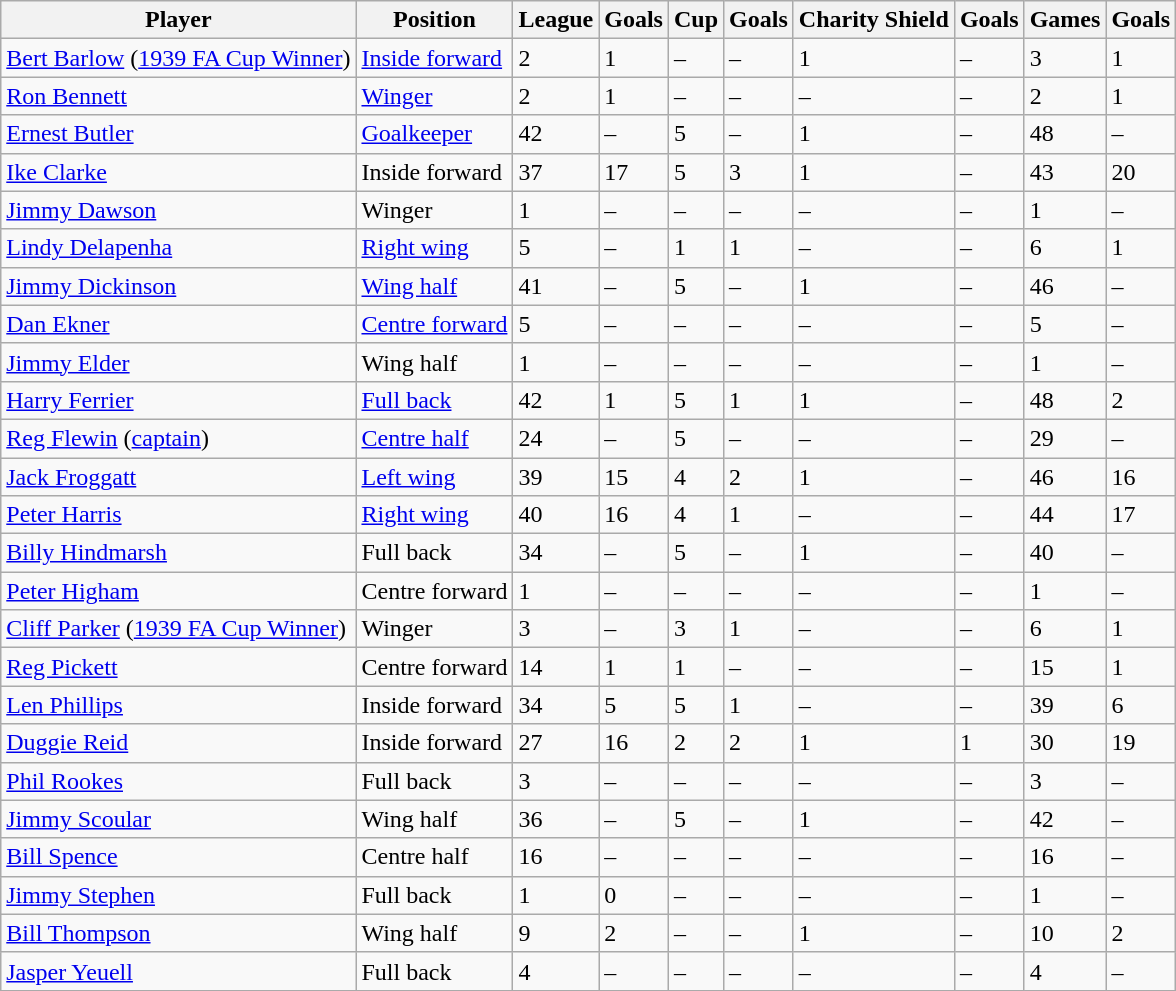<table class="wikitable">
<tr>
<th>Player</th>
<th>Position</th>
<th>League</th>
<th>Goals</th>
<th>Cup</th>
<th>Goals</th>
<th>Charity Shield</th>
<th>Goals</th>
<th>Games</th>
<th>Goals</th>
</tr>
<tr>
<td> <a href='#'>Bert Barlow</a> (<a href='#'>1939 FA Cup Winner</a>)</td>
<td><a href='#'>Inside forward</a></td>
<td>2</td>
<td>1</td>
<td>–</td>
<td>–</td>
<td>1</td>
<td>–</td>
<td>3</td>
<td>1</td>
</tr>
<tr>
<td> <a href='#'>Ron Bennett</a></td>
<td><a href='#'>Winger</a></td>
<td>2</td>
<td>1</td>
<td>–</td>
<td>–</td>
<td>–</td>
<td>–</td>
<td>2</td>
<td>1</td>
</tr>
<tr>
<td> <a href='#'>Ernest Butler</a></td>
<td><a href='#'>Goalkeeper</a></td>
<td>42</td>
<td>–</td>
<td>5</td>
<td>–</td>
<td>1</td>
<td>–</td>
<td>48</td>
<td>–</td>
</tr>
<tr>
<td> <a href='#'>Ike Clarke</a></td>
<td>Inside forward</td>
<td>37</td>
<td>17</td>
<td>5</td>
<td>3</td>
<td>1</td>
<td>–</td>
<td>43</td>
<td>20</td>
</tr>
<tr>
<td> <a href='#'>Jimmy Dawson</a></td>
<td>Winger</td>
<td>1</td>
<td>–</td>
<td>–</td>
<td>–</td>
<td>–</td>
<td>–</td>
<td>1</td>
<td>–</td>
</tr>
<tr>
<td> <a href='#'>Lindy Delapenha</a></td>
<td><a href='#'>Right wing</a></td>
<td>5</td>
<td>–</td>
<td>1</td>
<td>1</td>
<td>–</td>
<td>–</td>
<td>6</td>
<td>1</td>
</tr>
<tr>
<td> <a href='#'>Jimmy Dickinson</a></td>
<td><a href='#'>Wing half</a></td>
<td>41</td>
<td>–</td>
<td>5</td>
<td>–</td>
<td>1</td>
<td>–</td>
<td>46</td>
<td>–</td>
</tr>
<tr>
<td> <a href='#'>Dan Ekner</a></td>
<td><a href='#'>Centre forward</a></td>
<td>5</td>
<td>–</td>
<td>–</td>
<td>–</td>
<td>–</td>
<td>–</td>
<td>5</td>
<td>–</td>
</tr>
<tr>
<td> <a href='#'>Jimmy Elder</a></td>
<td>Wing half</td>
<td>1</td>
<td>–</td>
<td>–</td>
<td>–</td>
<td>–</td>
<td>–</td>
<td>1</td>
<td>–</td>
</tr>
<tr>
<td> <a href='#'>Harry Ferrier</a></td>
<td><a href='#'>Full back</a></td>
<td>42</td>
<td>1</td>
<td>5</td>
<td>1</td>
<td>1</td>
<td>–</td>
<td>48</td>
<td>2</td>
</tr>
<tr>
<td> <a href='#'>Reg Flewin</a> (<a href='#'>captain</a>)</td>
<td><a href='#'>Centre half</a></td>
<td>24</td>
<td>–</td>
<td>5</td>
<td>–</td>
<td>–</td>
<td>–</td>
<td>29</td>
<td>–</td>
</tr>
<tr>
<td> <a href='#'>Jack Froggatt</a></td>
<td><a href='#'>Left wing</a></td>
<td>39</td>
<td>15</td>
<td>4</td>
<td>2</td>
<td>1</td>
<td>–</td>
<td>46</td>
<td>16</td>
</tr>
<tr>
<td> <a href='#'>Peter Harris</a></td>
<td><a href='#'>Right wing</a></td>
<td>40</td>
<td>16</td>
<td>4</td>
<td>1</td>
<td>–</td>
<td>–</td>
<td>44</td>
<td>17</td>
</tr>
<tr>
<td> <a href='#'>Billy Hindmarsh</a></td>
<td>Full back</td>
<td>34</td>
<td>–</td>
<td>5</td>
<td>–</td>
<td>1</td>
<td>–</td>
<td>40</td>
<td>–</td>
</tr>
<tr>
<td> <a href='#'>Peter Higham</a></td>
<td>Centre forward</td>
<td>1</td>
<td>–</td>
<td>–</td>
<td>–</td>
<td>–</td>
<td>–</td>
<td>1</td>
<td>–</td>
</tr>
<tr>
<td> <a href='#'>Cliff Parker</a> (<a href='#'>1939 FA Cup Winner</a>)</td>
<td>Winger</td>
<td>3</td>
<td>–</td>
<td>3</td>
<td>1</td>
<td>–</td>
<td>–</td>
<td>6</td>
<td>1</td>
</tr>
<tr>
<td> <a href='#'>Reg Pickett</a></td>
<td>Centre forward</td>
<td>14</td>
<td>1</td>
<td>1</td>
<td>–</td>
<td>–</td>
<td>–</td>
<td>15</td>
<td>1</td>
</tr>
<tr>
<td> <a href='#'>Len Phillips</a></td>
<td>Inside forward</td>
<td>34</td>
<td>5</td>
<td>5</td>
<td>1</td>
<td>–</td>
<td>–</td>
<td>39</td>
<td>6</td>
</tr>
<tr>
<td> <a href='#'>Duggie Reid</a></td>
<td>Inside forward</td>
<td>27</td>
<td>16</td>
<td>2</td>
<td>2</td>
<td>1</td>
<td>1</td>
<td>30</td>
<td>19</td>
</tr>
<tr>
<td> <a href='#'>Phil Rookes</a></td>
<td>Full back</td>
<td>3</td>
<td>–</td>
<td>–</td>
<td>–</td>
<td>–</td>
<td>–</td>
<td>3</td>
<td>–</td>
</tr>
<tr>
<td> <a href='#'>Jimmy Scoular</a></td>
<td>Wing half</td>
<td>36</td>
<td>–</td>
<td>5</td>
<td>–</td>
<td>1</td>
<td>–</td>
<td>42</td>
<td>–</td>
</tr>
<tr>
<td> <a href='#'>Bill Spence</a></td>
<td>Centre half</td>
<td>16</td>
<td>–</td>
<td>–</td>
<td>–</td>
<td>–</td>
<td>–</td>
<td>16</td>
<td>–</td>
</tr>
<tr>
<td> <a href='#'>Jimmy Stephen</a></td>
<td>Full back</td>
<td>1</td>
<td>0</td>
<td>–</td>
<td>–</td>
<td>–</td>
<td>–</td>
<td>1</td>
<td>–</td>
</tr>
<tr>
<td> <a href='#'>Bill Thompson</a></td>
<td>Wing half</td>
<td>9</td>
<td>2</td>
<td>–</td>
<td>–</td>
<td>1</td>
<td>–</td>
<td>10</td>
<td>2</td>
</tr>
<tr>
<td> <a href='#'>Jasper Yeuell</a></td>
<td>Full back</td>
<td>4</td>
<td>–</td>
<td>–</td>
<td>–</td>
<td>–</td>
<td>–</td>
<td>4</td>
<td>–</td>
</tr>
<tr>
</tr>
</table>
